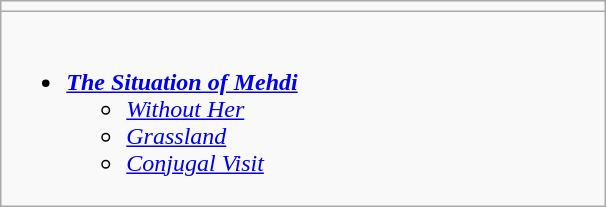<table class="wikitable">
<tr>
<td style="vertical-align:top; width:50%;"></td>
</tr>
<tr>
<td valign="top"><br><ul><li><strong><em><a href='#'>The Situation of Mehdi</a></em></strong><ul><li><em><a href='#'>Without Her</a></em></li><li><em><a href='#'>Grassland</a></em></li><li><em><a href='#'>Conjugal Visit</a></em></li></ul></li></ul></td>
</tr>
</table>
